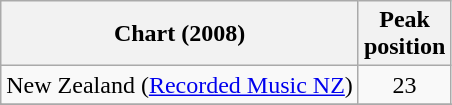<table class="wikitable sortable">
<tr>
<th>Chart (2008)</th>
<th>Peak<br>position</th>
</tr>
<tr>
<td>New Zealand (<a href='#'>Recorded Music NZ</a>)</td>
<td align="center">23</td>
</tr>
<tr>
</tr>
<tr>
</tr>
<tr>
</tr>
<tr>
</tr>
</table>
